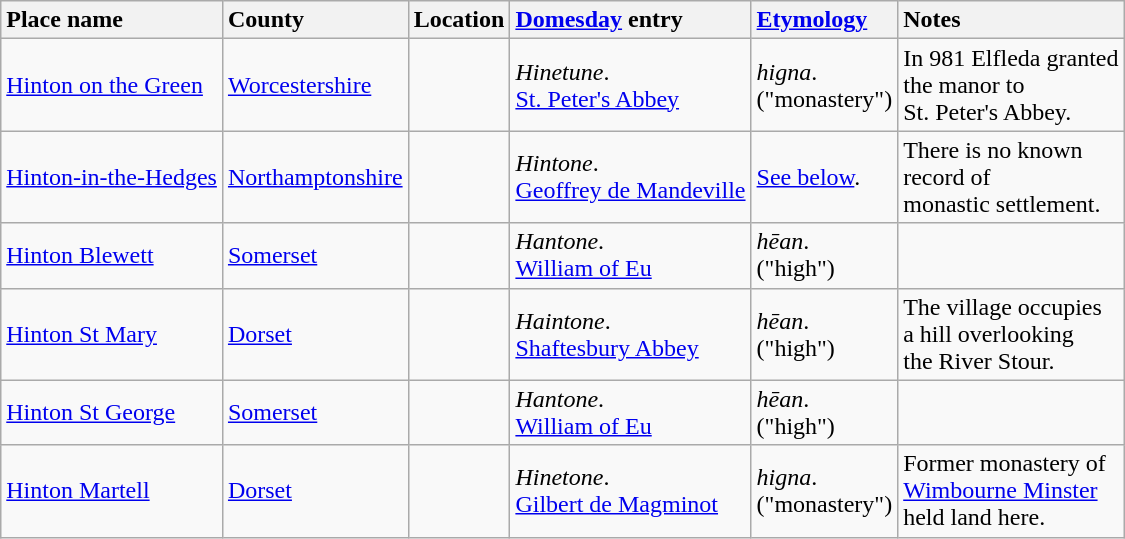<table class="wikitable sortable" style="border-collapse: collapse;">
<tr>
<th style="text-align:left">Place name</th>
<th style="text-align:left">County</th>
<th style="text-align:left">Location</th>
<th style="text-align:left"><a href='#'>Domesday</a> entry</th>
<th style="text-align:left"><a href='#'>Etymology</a></th>
<th style="text-align:left">Notes</th>
</tr>
<tr>
<td><a href='#'>Hinton on the Green</a></td>
<td><a href='#'>Worcestershire</a></td>
<td></td>
<td><em>Hinetune</em>.<br><a href='#'>St. Peter's Abbey</a></td>
<td><em>higna</em>.<br>("monastery")</td>
<td>In 981 Elfleda granted<br>the manor to<br>St. Peter's Abbey.</td>
</tr>
<tr>
<td><a href='#'>Hinton-in-the-Hedges</a></td>
<td><a href='#'>Northamptonshire</a></td>
<td></td>
<td><em>Hintone</em>.<br><a href='#'>Geoffrey de Mandeville</a></td>
<td><a href='#'>See below</a>.</td>
<td>There is no known<br>record of<br>monastic settlement.</td>
</tr>
<tr>
<td><a href='#'>Hinton Blewett</a></td>
<td><a href='#'>Somerset</a></td>
<td></td>
<td><em>Hantone</em>.<br><a href='#'>William of Eu</a></td>
<td><em>hēan</em>.<br>("high")</td>
<td></td>
</tr>
<tr>
<td><a href='#'>Hinton St Mary</a></td>
<td><a href='#'>Dorset</a></td>
<td></td>
<td><em>Haintone</em>.<br><a href='#'>Shaftesbury Abbey</a></td>
<td><em>hēan</em>.<br>("high")</td>
<td>The village occupies<br>a hill overlooking<br>the River Stour.</td>
</tr>
<tr>
<td><a href='#'>Hinton St George</a></td>
<td><a href='#'>Somerset</a></td>
<td></td>
<td><em>Hantone</em>.<br><a href='#'>William of Eu</a></td>
<td><em>hēan</em>.<br>("high")</td>
<td></td>
</tr>
<tr>
<td><a href='#'>Hinton Martell</a></td>
<td><a href='#'>Dorset</a></td>
<td></td>
<td><em>Hinetone</em>.<br><a href='#'>Gilbert de Magminot</a></td>
<td><em>higna</em>.<br>("monastery")</td>
<td>Former monastery of<br><a href='#'>Wimbourne Minster</a><br>held land here.</td>
</tr>
</table>
